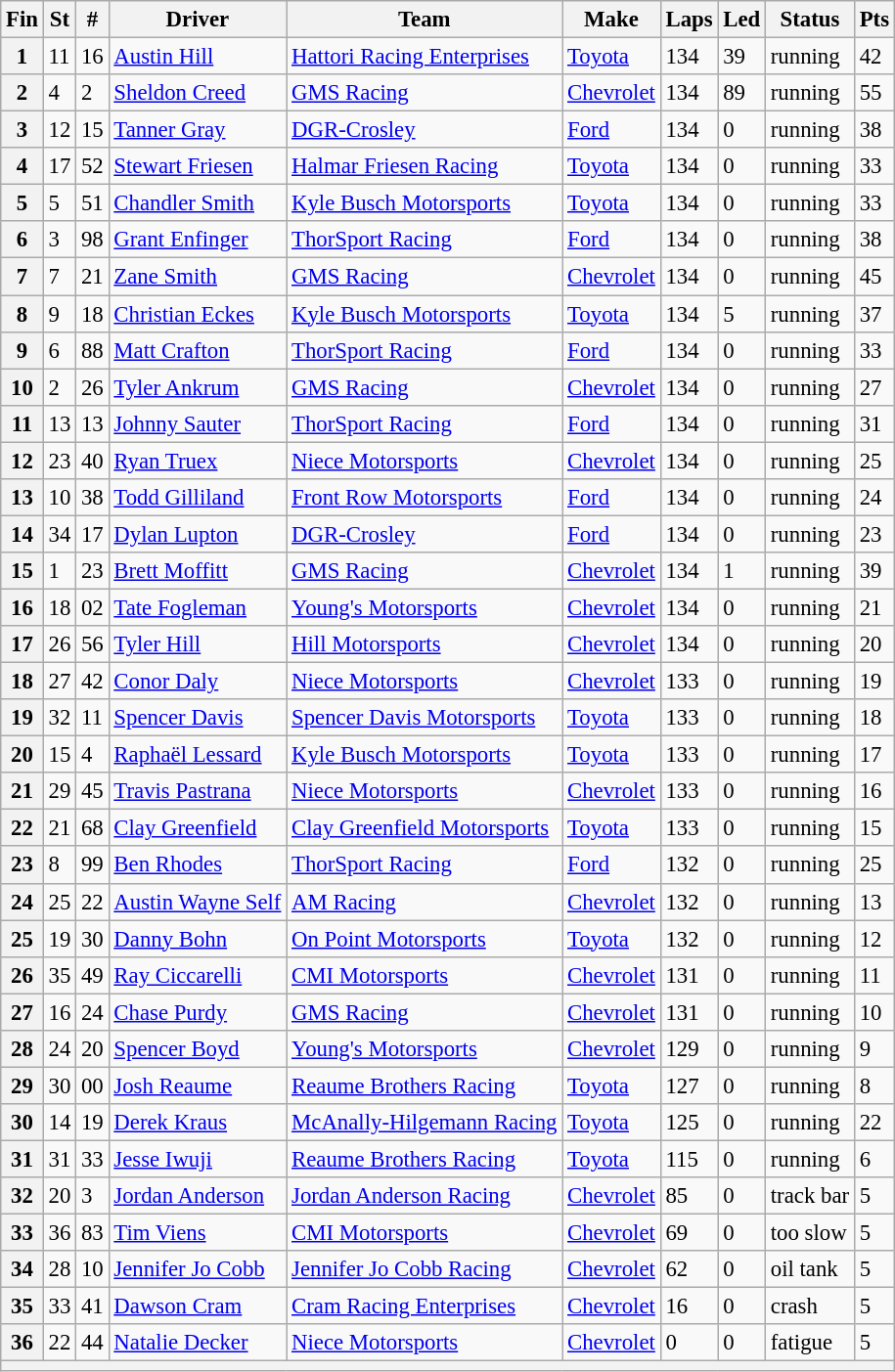<table class="wikitable" style="font-size:95%">
<tr>
<th>Fin</th>
<th>St</th>
<th>#</th>
<th>Driver</th>
<th>Team</th>
<th>Make</th>
<th>Laps</th>
<th>Led</th>
<th>Status</th>
<th>Pts</th>
</tr>
<tr>
<th>1</th>
<td>11</td>
<td>16</td>
<td><a href='#'>Austin Hill</a></td>
<td><a href='#'>Hattori Racing Enterprises</a></td>
<td><a href='#'>Toyota</a></td>
<td>134</td>
<td>39</td>
<td>running</td>
<td>42</td>
</tr>
<tr>
<th>2</th>
<td>4</td>
<td>2</td>
<td><a href='#'>Sheldon Creed</a></td>
<td><a href='#'>GMS Racing</a></td>
<td><a href='#'>Chevrolet</a></td>
<td>134</td>
<td>89</td>
<td>running</td>
<td>55</td>
</tr>
<tr>
<th>3</th>
<td>12</td>
<td>15</td>
<td><a href='#'>Tanner Gray</a></td>
<td><a href='#'>DGR-Crosley</a></td>
<td><a href='#'>Ford</a></td>
<td>134</td>
<td>0</td>
<td>running</td>
<td>38</td>
</tr>
<tr>
<th>4</th>
<td>17</td>
<td>52</td>
<td><a href='#'>Stewart Friesen</a></td>
<td><a href='#'>Halmar Friesen Racing</a></td>
<td><a href='#'>Toyota</a></td>
<td>134</td>
<td>0</td>
<td>running</td>
<td>33</td>
</tr>
<tr>
<th>5</th>
<td>5</td>
<td>51</td>
<td><a href='#'>Chandler Smith</a></td>
<td><a href='#'>Kyle Busch Motorsports</a></td>
<td><a href='#'>Toyota</a></td>
<td>134</td>
<td>0</td>
<td>running</td>
<td>33</td>
</tr>
<tr>
<th>6</th>
<td>3</td>
<td>98</td>
<td><a href='#'>Grant Enfinger</a></td>
<td><a href='#'>ThorSport Racing</a></td>
<td><a href='#'>Ford</a></td>
<td>134</td>
<td>0</td>
<td>running</td>
<td>38</td>
</tr>
<tr>
<th>7</th>
<td>7</td>
<td>21</td>
<td><a href='#'>Zane Smith</a></td>
<td><a href='#'>GMS Racing</a></td>
<td><a href='#'>Chevrolet</a></td>
<td>134</td>
<td>0</td>
<td>running</td>
<td>45</td>
</tr>
<tr>
<th>8</th>
<td>9</td>
<td>18</td>
<td><a href='#'>Christian Eckes</a></td>
<td><a href='#'>Kyle Busch Motorsports</a></td>
<td><a href='#'>Toyota</a></td>
<td>134</td>
<td>5</td>
<td>running</td>
<td>37</td>
</tr>
<tr>
<th>9</th>
<td>6</td>
<td>88</td>
<td><a href='#'>Matt Crafton</a></td>
<td><a href='#'>ThorSport Racing</a></td>
<td><a href='#'>Ford</a></td>
<td>134</td>
<td>0</td>
<td>running</td>
<td>33</td>
</tr>
<tr>
<th>10</th>
<td>2</td>
<td>26</td>
<td><a href='#'>Tyler Ankrum</a></td>
<td><a href='#'>GMS Racing</a></td>
<td><a href='#'>Chevrolet</a></td>
<td>134</td>
<td>0</td>
<td>running</td>
<td>27</td>
</tr>
<tr>
<th>11</th>
<td>13</td>
<td>13</td>
<td><a href='#'>Johnny Sauter</a></td>
<td><a href='#'>ThorSport Racing</a></td>
<td><a href='#'>Ford</a></td>
<td>134</td>
<td>0</td>
<td>running</td>
<td>31</td>
</tr>
<tr>
<th>12</th>
<td>23</td>
<td>40</td>
<td><a href='#'>Ryan Truex</a></td>
<td><a href='#'>Niece Motorsports</a></td>
<td><a href='#'>Chevrolet</a></td>
<td>134</td>
<td>0</td>
<td>running</td>
<td>25</td>
</tr>
<tr>
<th>13</th>
<td>10</td>
<td>38</td>
<td><a href='#'>Todd Gilliland</a></td>
<td><a href='#'>Front Row Motorsports</a></td>
<td><a href='#'>Ford</a></td>
<td>134</td>
<td>0</td>
<td>running</td>
<td>24</td>
</tr>
<tr>
<th>14</th>
<td>34</td>
<td>17</td>
<td><a href='#'>Dylan Lupton</a></td>
<td><a href='#'>DGR-Crosley</a></td>
<td><a href='#'>Ford</a></td>
<td>134</td>
<td>0</td>
<td>running</td>
<td>23</td>
</tr>
<tr>
<th>15</th>
<td>1</td>
<td>23</td>
<td><a href='#'>Brett Moffitt</a></td>
<td><a href='#'>GMS Racing</a></td>
<td><a href='#'>Chevrolet</a></td>
<td>134</td>
<td>1</td>
<td>running</td>
<td>39</td>
</tr>
<tr>
<th>16</th>
<td>18</td>
<td>02</td>
<td><a href='#'>Tate Fogleman</a></td>
<td><a href='#'>Young's Motorsports</a></td>
<td><a href='#'>Chevrolet</a></td>
<td>134</td>
<td>0</td>
<td>running</td>
<td>21</td>
</tr>
<tr>
<th>17</th>
<td>26</td>
<td>56</td>
<td><a href='#'>Tyler Hill</a></td>
<td><a href='#'>Hill Motorsports</a></td>
<td><a href='#'>Chevrolet</a></td>
<td>134</td>
<td>0</td>
<td>running</td>
<td>20</td>
</tr>
<tr>
<th>18</th>
<td>27</td>
<td>42</td>
<td><a href='#'>Conor Daly</a></td>
<td><a href='#'>Niece Motorsports</a></td>
<td><a href='#'>Chevrolet</a></td>
<td>133</td>
<td>0</td>
<td>running</td>
<td>19</td>
</tr>
<tr>
<th>19</th>
<td>32</td>
<td>11</td>
<td><a href='#'>Spencer Davis</a></td>
<td><a href='#'>Spencer Davis Motorsports</a></td>
<td><a href='#'>Toyota</a></td>
<td>133</td>
<td>0</td>
<td>running</td>
<td>18</td>
</tr>
<tr>
<th>20</th>
<td>15</td>
<td>4</td>
<td><a href='#'>Raphaël Lessard</a></td>
<td><a href='#'>Kyle Busch Motorsports</a></td>
<td><a href='#'>Toyota</a></td>
<td>133</td>
<td>0</td>
<td>running</td>
<td>17</td>
</tr>
<tr>
<th>21</th>
<td>29</td>
<td>45</td>
<td><a href='#'>Travis Pastrana</a></td>
<td><a href='#'>Niece Motorsports</a></td>
<td><a href='#'>Chevrolet</a></td>
<td>133</td>
<td>0</td>
<td>running</td>
<td>16</td>
</tr>
<tr>
<th>22</th>
<td>21</td>
<td>68</td>
<td><a href='#'>Clay Greenfield</a></td>
<td><a href='#'>Clay Greenfield Motorsports</a></td>
<td><a href='#'>Toyota</a></td>
<td>133</td>
<td>0</td>
<td>running</td>
<td>15</td>
</tr>
<tr>
<th>23</th>
<td>8</td>
<td>99</td>
<td><a href='#'>Ben Rhodes</a></td>
<td><a href='#'>ThorSport Racing</a></td>
<td><a href='#'>Ford</a></td>
<td>132</td>
<td>0</td>
<td>running</td>
<td>25</td>
</tr>
<tr>
<th>24</th>
<td>25</td>
<td>22</td>
<td><a href='#'>Austin Wayne Self</a></td>
<td><a href='#'>AM Racing</a></td>
<td><a href='#'>Chevrolet</a></td>
<td>132</td>
<td>0</td>
<td>running</td>
<td>13</td>
</tr>
<tr>
<th>25</th>
<td>19</td>
<td>30</td>
<td><a href='#'>Danny Bohn</a></td>
<td><a href='#'>On Point Motorsports</a></td>
<td><a href='#'>Toyota</a></td>
<td>132</td>
<td>0</td>
<td>running</td>
<td>12</td>
</tr>
<tr>
<th>26</th>
<td>35</td>
<td>49</td>
<td><a href='#'>Ray Ciccarelli</a></td>
<td><a href='#'>CMI Motorsports</a></td>
<td><a href='#'>Chevrolet</a></td>
<td>131</td>
<td>0</td>
<td>running</td>
<td>11</td>
</tr>
<tr>
<th>27</th>
<td>16</td>
<td>24</td>
<td><a href='#'>Chase Purdy</a></td>
<td><a href='#'>GMS Racing</a></td>
<td><a href='#'>Chevrolet</a></td>
<td>131</td>
<td>0</td>
<td>running</td>
<td>10</td>
</tr>
<tr>
<th>28</th>
<td>24</td>
<td>20</td>
<td><a href='#'>Spencer Boyd</a></td>
<td><a href='#'>Young's Motorsports</a></td>
<td><a href='#'>Chevrolet</a></td>
<td>129</td>
<td>0</td>
<td>running</td>
<td>9</td>
</tr>
<tr>
<th>29</th>
<td>30</td>
<td>00</td>
<td><a href='#'>Josh Reaume</a></td>
<td><a href='#'>Reaume Brothers Racing</a></td>
<td><a href='#'>Toyota</a></td>
<td>127</td>
<td>0</td>
<td>running</td>
<td>8</td>
</tr>
<tr>
<th>30</th>
<td>14</td>
<td>19</td>
<td><a href='#'>Derek Kraus</a></td>
<td><a href='#'>McAnally-Hilgemann Racing</a></td>
<td><a href='#'>Toyota</a></td>
<td>125</td>
<td>0</td>
<td>running</td>
<td>22</td>
</tr>
<tr>
<th>31</th>
<td>31</td>
<td>33</td>
<td><a href='#'>Jesse Iwuji</a></td>
<td><a href='#'>Reaume Brothers Racing</a></td>
<td><a href='#'>Toyota</a></td>
<td>115</td>
<td>0</td>
<td>running</td>
<td>6</td>
</tr>
<tr>
<th>32</th>
<td>20</td>
<td>3</td>
<td><a href='#'>Jordan Anderson</a></td>
<td><a href='#'>Jordan Anderson Racing</a></td>
<td><a href='#'>Chevrolet</a></td>
<td>85</td>
<td>0</td>
<td>track bar</td>
<td>5</td>
</tr>
<tr>
<th>33</th>
<td>36</td>
<td>83</td>
<td><a href='#'>Tim Viens</a></td>
<td><a href='#'>CMI Motorsports</a></td>
<td><a href='#'>Chevrolet</a></td>
<td>69</td>
<td>0</td>
<td>too slow</td>
<td>5</td>
</tr>
<tr>
<th>34</th>
<td>28</td>
<td>10</td>
<td><a href='#'>Jennifer Jo Cobb</a></td>
<td><a href='#'>Jennifer Jo Cobb Racing</a></td>
<td><a href='#'>Chevrolet</a></td>
<td>62</td>
<td>0</td>
<td>oil tank</td>
<td>5</td>
</tr>
<tr>
<th>35</th>
<td>33</td>
<td>41</td>
<td><a href='#'>Dawson Cram</a></td>
<td><a href='#'>Cram Racing Enterprises</a></td>
<td><a href='#'>Chevrolet</a></td>
<td>16</td>
<td>0</td>
<td>crash</td>
<td>5</td>
</tr>
<tr>
<th>36</th>
<td>22</td>
<td>44</td>
<td><a href='#'>Natalie Decker</a></td>
<td><a href='#'>Niece Motorsports</a></td>
<td><a href='#'>Chevrolet</a></td>
<td>0</td>
<td>0</td>
<td>fatigue</td>
<td>5</td>
</tr>
<tr>
<th colspan="10"></th>
</tr>
</table>
